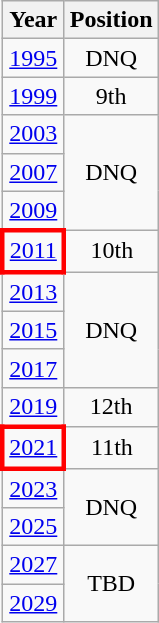<table class="wikitable" style="text-align: center;">
<tr>
<th>Year</th>
<th>Position</th>
</tr>
<tr>
<td> <a href='#'>1995</a></td>
<td>DNQ</td>
</tr>
<tr>
<td> <a href='#'>1999</a></td>
<td>9th</td>
</tr>
<tr>
<td> <a href='#'>2003</a></td>
<td rowspan=3>DNQ</td>
</tr>
<tr>
<td> <a href='#'>2007</a></td>
</tr>
<tr>
<td> <a href='#'>2009</a></td>
</tr>
<tr>
<td style="border: 3px solid red"> <a href='#'>2011</a></td>
<td>10th</td>
</tr>
<tr>
<td> <a href='#'>2013</a></td>
<td rowspan=3>DNQ</td>
</tr>
<tr>
<td> <a href='#'>2015</a></td>
</tr>
<tr>
<td> <a href='#'>2017</a></td>
</tr>
<tr>
<td> <a href='#'>2019</a></td>
<td>12th</td>
</tr>
<tr>
<td style="border: 3px solid red"> <a href='#'>2021</a></td>
<td>11th</td>
</tr>
<tr>
<td> <a href='#'>2023</a></td>
<td rowspan=2>DNQ</td>
</tr>
<tr>
<td> <a href='#'>2025</a></td>
</tr>
<tr>
<td> <a href='#'>2027</a></td>
<td rowspan=2>TBD</td>
</tr>
<tr>
<td> <a href='#'>2029</a></td>
</tr>
</table>
